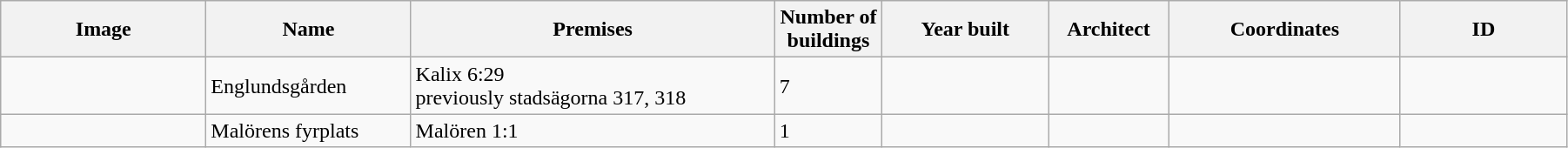<table class="wikitable" width="95%">
<tr>
<th width="150">Image</th>
<th>Name</th>
<th>Premises</th>
<th width="75">Number of<br>buildings</th>
<th width="120">Year built</th>
<th>Architect</th>
<th width="170">Coordinates</th>
<th width="120">ID</th>
</tr>
<tr>
<td></td>
<td>Englundsgården</td>
<td>Kalix 6:29<br>previously stadsägorna 317, 318</td>
<td>7</td>
<td></td>
<td></td>
<td></td>
<td></td>
</tr>
<tr>
<td></td>
<td Malören>Malörens fyrplats</td>
<td>Malören 1:1</td>
<td>1</td>
<td></td>
<td></td>
<td></td>
<td></td>
</tr>
</table>
